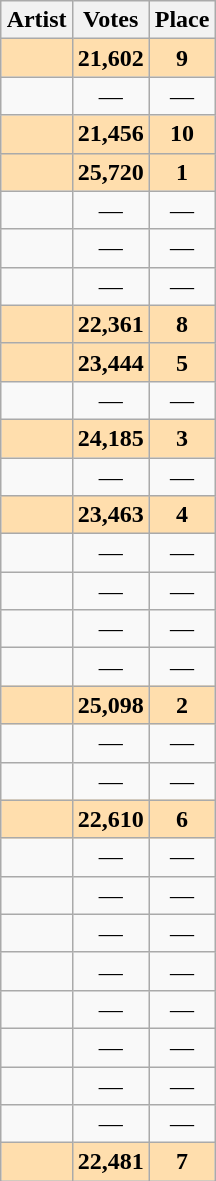<table class="wikitable sortable" style="margin: 1em auto 1em auto; text-align:center;">
<tr>
<th>Artist</th>
<th>Votes</th>
<th>Place</th>
</tr>
<tr style="font-weight:bold; background:#FFDEAD;">
<td></td>
<td>21,602</td>
<td>9</td>
</tr>
<tr>
<td></td>
<td>—</td>
<td>—</td>
</tr>
<tr style="font-weight:bold; background:#FFDEAD;">
<td></td>
<td>21,456</td>
<td>10</td>
</tr>
<tr style="font-weight:bold; background:#FFDEAD;">
<td></td>
<td>25,720</td>
<td>1</td>
</tr>
<tr>
<td></td>
<td>—</td>
<td>—</td>
</tr>
<tr>
<td></td>
<td>—</td>
<td>—</td>
</tr>
<tr>
<td></td>
<td>—</td>
<td>—</td>
</tr>
<tr style="font-weight:bold; background:#FFDEAD;">
<td></td>
<td>22,361</td>
<td>8</td>
</tr>
<tr style="font-weight:bold; background:#FFDEAD;">
<td></td>
<td>23,444</td>
<td>5</td>
</tr>
<tr>
<td></td>
<td>—</td>
<td>—</td>
</tr>
<tr style="font-weight:bold; background:#FFDEAD;">
<td></td>
<td>24,185</td>
<td>3</td>
</tr>
<tr>
<td></td>
<td>—</td>
<td>—</td>
</tr>
<tr style="font-weight:bold; background:#FFDEAD;">
<td></td>
<td>23,463</td>
<td>4</td>
</tr>
<tr>
<td></td>
<td>—</td>
<td>—</td>
</tr>
<tr>
<td></td>
<td>—</td>
<td>—</td>
</tr>
<tr>
<td></td>
<td>—</td>
<td>—</td>
</tr>
<tr>
<td></td>
<td>—</td>
<td>—</td>
</tr>
<tr style="font-weight:bold; background:#FFDEAD;">
<td></td>
<td>25,098</td>
<td>2</td>
</tr>
<tr>
<td></td>
<td>—</td>
<td>—</td>
</tr>
<tr>
<td></td>
<td>—</td>
<td>—</td>
</tr>
<tr style="font-weight:bold; background:#FFDEAD;">
<td></td>
<td>22,610</td>
<td>6</td>
</tr>
<tr>
<td></td>
<td>—</td>
<td>—</td>
</tr>
<tr>
<td></td>
<td>—</td>
<td>—</td>
</tr>
<tr>
<td></td>
<td>—</td>
<td>—</td>
</tr>
<tr>
<td></td>
<td>—</td>
<td>—</td>
</tr>
<tr>
<td></td>
<td>—</td>
<td>—</td>
</tr>
<tr>
<td></td>
<td>—</td>
<td>—</td>
</tr>
<tr>
<td></td>
<td>—</td>
<td>—</td>
</tr>
<tr>
<td></td>
<td>—</td>
<td>—</td>
</tr>
<tr style="font-weight:bold; background:#FFDEAD;">
<td></td>
<td>22,481</td>
<td>7</td>
</tr>
</table>
